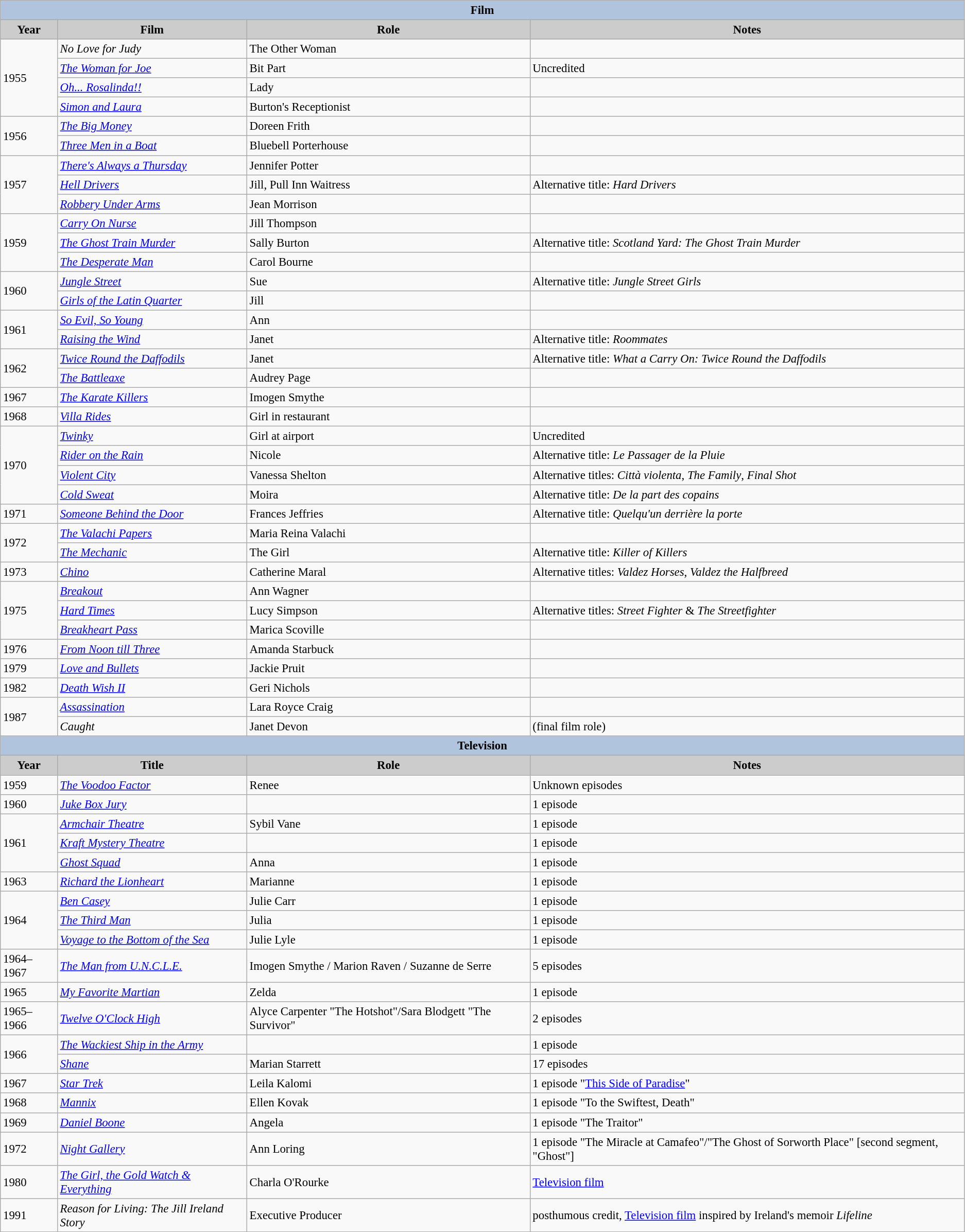<table class="wikitable" style="font-size:95%">
<tr style="text-align:center;">
<th colspan=4 style="background:#B0C4DE;">Film</th>
</tr>
<tr style="text-align:center;">
<th style="background:#ccc;">Year</th>
<th style="background:#ccc;">Film</th>
<th style="background:#ccc;">Role</th>
<th style="background:#ccc;">Notes</th>
</tr>
<tr>
<td rowspan=4>1955</td>
<td><em>No Love for Judy</em></td>
<td>The Other Woman</td>
<td></td>
</tr>
<tr>
<td><em><a href='#'>The Woman for Joe</a></em></td>
<td>Bit Part</td>
<td>Uncredited</td>
</tr>
<tr>
<td><em><a href='#'>Oh... Rosalinda!!</a></em></td>
<td>Lady</td>
<td></td>
</tr>
<tr>
<td><em><a href='#'>Simon and Laura</a></em></td>
<td>Burton's Receptionist</td>
<td></td>
</tr>
<tr>
<td rowspan=2>1956</td>
<td><em><a href='#'>The Big Money</a></em></td>
<td>Doreen Frith</td>
<td></td>
</tr>
<tr>
<td><em><a href='#'>Three Men in a Boat</a></em></td>
<td>Bluebell Porterhouse</td>
<td></td>
</tr>
<tr>
<td rowspan=3>1957</td>
<td><em><a href='#'>There's Always a Thursday</a></em></td>
<td>Jennifer Potter</td>
<td></td>
</tr>
<tr>
<td><em><a href='#'>Hell Drivers</a></em></td>
<td>Jill, Pull Inn Waitress</td>
<td>Alternative title: <em>Hard Drivers</em></td>
</tr>
<tr>
<td><em><a href='#'>Robbery Under Arms</a></em></td>
<td>Jean Morrison</td>
<td></td>
</tr>
<tr>
<td rowspan=3>1959</td>
<td><em><a href='#'>Carry On Nurse</a></em></td>
<td>Jill Thompson</td>
<td></td>
</tr>
<tr>
<td><em><a href='#'>The Ghost Train Murder</a></em></td>
<td>Sally Burton</td>
<td>Alternative title: <em>Scotland Yard: The Ghost Train Murder</em></td>
</tr>
<tr>
<td><em><a href='#'>The Desperate Man</a></em></td>
<td>Carol Bourne</td>
<td></td>
</tr>
<tr>
<td rowspan=2>1960</td>
<td><em><a href='#'>Jungle Street</a></em></td>
<td>Sue</td>
<td>Alternative title: <em>Jungle Street Girls</em></td>
</tr>
<tr>
<td><em><a href='#'>Girls of the Latin Quarter</a></em></td>
<td>Jill</td>
<td></td>
</tr>
<tr>
<td rowspan=2>1961</td>
<td><em><a href='#'>So Evil, So Young</a></em></td>
<td>Ann</td>
<td></td>
</tr>
<tr>
<td><em><a href='#'>Raising the Wind</a></em></td>
<td>Janet</td>
<td>Alternative title: <em>Roommates</em></td>
</tr>
<tr>
<td rowspan=2>1962</td>
<td><em><a href='#'>Twice Round the Daffodils</a></em></td>
<td>Janet</td>
<td>Alternative title: <em>What a Carry On: Twice Round the Daffodils</em></td>
</tr>
<tr>
<td><em><a href='#'>The Battleaxe</a></em></td>
<td>Audrey Page</td>
<td></td>
</tr>
<tr>
<td>1967</td>
<td><em><a href='#'>The Karate Killers</a></em></td>
<td>Imogen Smythe</td>
<td></td>
</tr>
<tr>
<td>1968</td>
<td><em><a href='#'>Villa Rides</a></em></td>
<td>Girl in restaurant</td>
<td></td>
</tr>
<tr>
<td rowspan=4>1970</td>
<td><em><a href='#'>Twinky</a></em></td>
<td>Girl at airport</td>
<td>Uncredited</td>
</tr>
<tr>
<td><em><a href='#'>Rider on the Rain</a></em></td>
<td>Nicole</td>
<td>Alternative title: <em>Le Passager de la Pluie</em></td>
</tr>
<tr>
<td><em><a href='#'>Violent City</a></em></td>
<td>Vanessa Shelton</td>
<td>Alternative titles: <em>Città violenta</em>, <em>The Family</em>, <em>Final Shot</em></td>
</tr>
<tr>
<td><em><a href='#'>Cold Sweat</a></em></td>
<td>Moira</td>
<td>Alternative title: <em>De la part des copains</em></td>
</tr>
<tr>
<td>1971</td>
<td><em><a href='#'>Someone Behind the Door</a></em></td>
<td>Frances Jeffries</td>
<td>Alternative title: <em>Quelqu'un derrière la porte</em></td>
</tr>
<tr>
<td rowspan=2>1972</td>
<td><em><a href='#'>The Valachi Papers</a></em></td>
<td>Maria Reina Valachi</td>
<td></td>
</tr>
<tr>
<td><em><a href='#'>The Mechanic</a></em></td>
<td>The Girl</td>
<td>Alternative title: <em>Killer of Killers</em></td>
</tr>
<tr>
<td>1973</td>
<td><em><a href='#'>Chino</a></em></td>
<td>Catherine Maral</td>
<td>Alternative titles: <em>Valdez Horses</em>, <em>Valdez the Halfbreed</em></td>
</tr>
<tr>
<td rowspan=3>1975</td>
<td><em><a href='#'>Breakout</a></em></td>
<td>Ann Wagner</td>
<td></td>
</tr>
<tr>
<td><em><a href='#'>Hard Times</a></em></td>
<td>Lucy Simpson</td>
<td>Alternative titles: <em>Street Fighter</em> & <em>The Streetfighter</em></td>
</tr>
<tr>
<td><em><a href='#'>Breakheart Pass</a></em></td>
<td>Marica Scoville</td>
<td></td>
</tr>
<tr>
<td>1976</td>
<td><em><a href='#'>From Noon till Three</a></em></td>
<td>Amanda Starbuck</td>
<td></td>
</tr>
<tr>
<td>1979</td>
<td><em><a href='#'>Love and Bullets</a></em></td>
<td>Jackie Pruit</td>
<td></td>
</tr>
<tr>
<td>1982</td>
<td><em><a href='#'>Death Wish II</a></em></td>
<td>Geri Nichols</td>
<td></td>
</tr>
<tr>
<td rowspan=2>1987</td>
<td><em><a href='#'>Assassination</a></em></td>
<td>Lara Royce Craig</td>
<td></td>
</tr>
<tr>
<td><em>Caught</em></td>
<td>Janet Devon</td>
<td>(final film role)</td>
</tr>
<tr style="text-align:center;">
<th colspan=4 style="background:#B0C4DE;">Television</th>
</tr>
<tr style="text-align:center;">
<th style="background:#ccc;">Year</th>
<th style="background:#ccc;">Title</th>
<th style="background:#ccc;">Role</th>
<th style="background:#ccc;">Notes</th>
</tr>
<tr>
<td>1959</td>
<td><em><a href='#'>The Voodoo Factor</a></em></td>
<td>Renee</td>
<td>Unknown episodes</td>
</tr>
<tr>
<td>1960</td>
<td><em><a href='#'>Juke Box Jury</a></em></td>
<td></td>
<td>1 episode</td>
</tr>
<tr>
<td rowspan=3>1961</td>
<td><em><a href='#'>Armchair Theatre</a></em></td>
<td>Sybil Vane</td>
<td>1 episode</td>
</tr>
<tr>
<td><em><a href='#'>Kraft Mystery Theatre</a></em></td>
<td></td>
<td>1 episode</td>
</tr>
<tr>
<td><em><a href='#'>Ghost Squad</a></em></td>
<td>Anna</td>
<td>1 episode</td>
</tr>
<tr>
<td>1963</td>
<td><em><a href='#'>Richard the Lionheart</a></em></td>
<td>Marianne</td>
<td>1 episode</td>
</tr>
<tr>
<td rowspan=3>1964</td>
<td><em><a href='#'>Ben Casey</a></em></td>
<td>Julie Carr</td>
<td>1 episode</td>
</tr>
<tr>
<td><em><a href='#'>The Third Man</a></em></td>
<td>Julia</td>
<td>1 episode</td>
</tr>
<tr>
<td><em><a href='#'>Voyage to the Bottom of the Sea</a></em></td>
<td>Julie Lyle</td>
<td>1 episode</td>
</tr>
<tr>
<td>1964–1967</td>
<td><em><a href='#'>The Man from U.N.C.L.E.</a></em></td>
<td>Imogen Smythe / Marion Raven / Suzanne de Serre</td>
<td>5 episodes</td>
</tr>
<tr>
<td>1965</td>
<td><em><a href='#'>My Favorite Martian</a></em></td>
<td>Zelda</td>
<td>1 episode</td>
</tr>
<tr>
<td>1965–1966</td>
<td><em><a href='#'>Twelve O'Clock High</a></em></td>
<td>Alyce Carpenter "The Hotshot"/Sara Blodgett "The Survivor"</td>
<td>2 episodes</td>
</tr>
<tr>
<td rowspan=2>1966</td>
<td><em><a href='#'>The Wackiest Ship in the Army</a></em></td>
<td></td>
<td>1 episode</td>
</tr>
<tr>
<td><em><a href='#'>Shane</a></em></td>
<td>Marian Starrett</td>
<td>17 episodes</td>
</tr>
<tr>
<td>1967</td>
<td><em><a href='#'>Star Trek</a></em></td>
<td>Leila Kalomi</td>
<td>1 episode "<a href='#'>This Side of Paradise</a>"</td>
</tr>
<tr>
<td>1968</td>
<td><em><a href='#'>Mannix</a></em></td>
<td>Ellen Kovak</td>
<td>1 episode "To the Swiftest, Death"</td>
</tr>
<tr>
<td>1969</td>
<td><em><a href='#'>Daniel Boone</a></em></td>
<td>Angela</td>
<td>1 episode "The Traitor"</td>
</tr>
<tr>
<td>1972</td>
<td><em><a href='#'>Night Gallery</a></em></td>
<td>Ann Loring</td>
<td>1 episode "The Miracle at Camafeo"/"The Ghost of Sorworth Place" [second segment, "Ghost"]</td>
</tr>
<tr>
<td>1980</td>
<td><em><a href='#'>The Girl, the Gold Watch & Everything</a></em></td>
<td>Charla O'Rourke</td>
<td><a href='#'>Television film</a></td>
</tr>
<tr>
<td>1991</td>
<td><em>Reason for Living: The Jill Ireland Story</em></td>
<td>Executive Producer</td>
<td>posthumous credit, <a href='#'>Television film</a> inspired by Ireland's memoir <em>Lifeline</em></td>
</tr>
</table>
